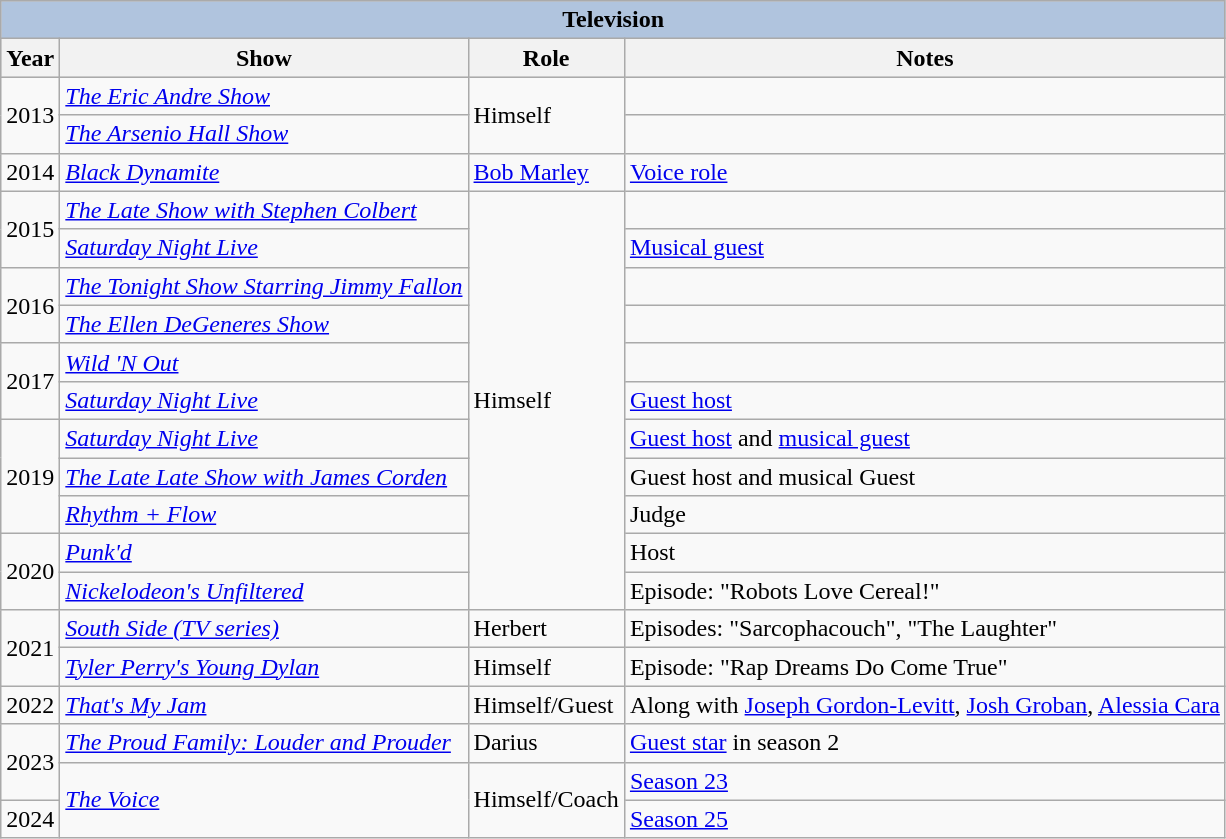<table class="wikitable">
<tr style="background:#ccc; text-align:center;">
<th colspan="4" style="background: LightSteelBlue;">Television</th>
</tr>
<tr style="background:#ccc; text-align:center;">
<th>Year</th>
<th>Show</th>
<th>Role</th>
<th>Notes</th>
</tr>
<tr>
<td rowspan="2">2013</td>
<td><em><a href='#'>The Eric Andre Show</a></em></td>
<td rowspan="2">Himself</td>
<td></td>
</tr>
<tr>
<td><em><a href='#'>The Arsenio Hall Show</a></em></td>
<td></td>
</tr>
<tr>
<td>2014</td>
<td><em><a href='#'>Black Dynamite</a></em></td>
<td><a href='#'>Bob Marley</a></td>
<td><a href='#'>Voice role</a></td>
</tr>
<tr>
<td rowspan="2">2015</td>
<td><em><a href='#'>The Late Show with Stephen Colbert</a></em></td>
<td rowspan="11">Himself</td>
<td></td>
</tr>
<tr>
<td><em><a href='#'>Saturday Night Live</a></em></td>
<td><a href='#'>Musical guest</a></td>
</tr>
<tr>
<td rowspan="2">2016</td>
<td><em><a href='#'>The Tonight Show Starring Jimmy Fallon</a></em></td>
<td></td>
</tr>
<tr>
<td><em><a href='#'>The Ellen DeGeneres Show</a></em></td>
<td></td>
</tr>
<tr>
<td rowspan="2">2017</td>
<td><em><a href='#'>Wild 'N Out</a></em></td>
<td></td>
</tr>
<tr>
<td><em><a href='#'>Saturday Night Live</a></em></td>
<td><a href='#'>Guest host</a></td>
</tr>
<tr>
<td rowspan="3">2019</td>
<td><em><a href='#'>Saturday Night Live</a></em> </td>
<td><a href='#'>Guest host</a> and <a href='#'>musical guest</a></td>
</tr>
<tr>
<td><em><a href='#'>The Late Late Show with James Corden</a></em></td>
<td>Guest host and musical Guest</td>
</tr>
<tr>
<td><em><a href='#'>Rhythm + Flow</a></em></td>
<td>Judge</td>
</tr>
<tr>
<td rowspan="2">2020</td>
<td><em><a href='#'>Punk'd</a></em></td>
<td>Host</td>
</tr>
<tr>
<td><em><a href='#'>Nickelodeon's Unfiltered</a></em></td>
<td>Episode: "Robots Love Cereal!"</td>
</tr>
<tr>
<td rowspan="2">2021</td>
<td><em><a href='#'>South Side (TV series)</a></em></td>
<td>Herbert</td>
<td>Episodes: "Sarcophacouch", "The Laughter"</td>
</tr>
<tr>
<td><em><a href='#'>Tyler Perry's Young Dylan</a></em></td>
<td>Himself</td>
<td>Episode: "Rap Dreams Do Come True"</td>
</tr>
<tr>
<td>2022</td>
<td><em><a href='#'>That's My Jam</a></em></td>
<td>Himself/Guest</td>
<td>Along with <a href='#'>Joseph Gordon-Levitt</a>, <a href='#'>Josh Groban</a>, <a href='#'>Alessia Cara</a></td>
</tr>
<tr>
<td rowspan="2">2023</td>
<td><em><a href='#'>The Proud Family: Louder and Prouder</a></em></td>
<td>Darius</td>
<td><a href='#'>Guest star</a> in season 2</td>
</tr>
<tr>
<td rowspan="2"><a href='#'><em>The Voice</em></a></td>
<td rowspan="2">Himself/Coach</td>
<td><a href='#'>Season 23</a></td>
</tr>
<tr>
<td>2024</td>
<td><a href='#'>Season 25</a></td>
</tr>
</table>
